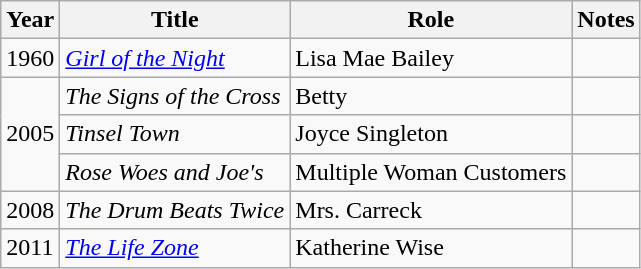<table class="wikitable">
<tr>
<th>Year</th>
<th>Title</th>
<th>Role</th>
<th>Notes</th>
</tr>
<tr>
<td>1960</td>
<td><em><a href='#'>Girl of the Night</a></em></td>
<td>Lisa Mae Bailey</td>
<td></td>
</tr>
<tr>
<td rowspan="3">2005</td>
<td><em>The Signs of the Cross</em></td>
<td>Betty</td>
<td></td>
</tr>
<tr>
<td><em>Tinsel Town</em></td>
<td>Joyce Singleton</td>
<td></td>
</tr>
<tr>
<td><em>Rose Woes and Joe's</em></td>
<td>Multiple Woman Customers</td>
<td></td>
</tr>
<tr>
<td>2008</td>
<td><em>The Drum Beats Twice</em></td>
<td>Mrs. Carreck</td>
<td></td>
</tr>
<tr>
<td>2011</td>
<td><em><a href='#'>The Life Zone</a></em></td>
<td>Katherine Wise</td>
<td></td>
</tr>
</table>
